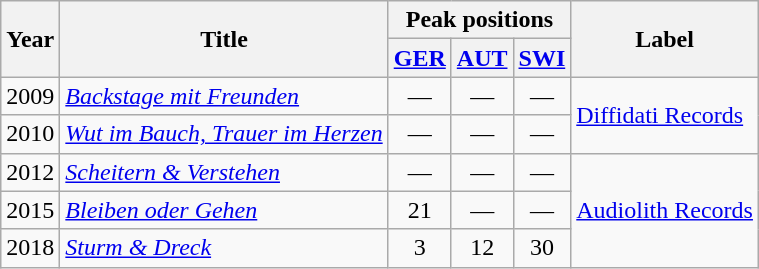<table class="wikitable">
<tr>
<th rowspan="2">Year</th>
<th rowspan="2">Title</th>
<th colspan="3">Peak positions</th>
<th rowspan="2">Label</th>
</tr>
<tr>
<th width="30"><a href='#'>GER</a></th>
<th width="30"><a href='#'>AUT</a></th>
<th width="30"><a href='#'>SWI</a></th>
</tr>
<tr>
<td>2009</td>
<td><em><a href='#'>Backstage mit Freunden</a></em></td>
<td align="center">—</td>
<td align="center">—</td>
<td align="center">—</td>
<td rowspan="2"><a href='#'>Diffidati Records</a></td>
</tr>
<tr>
<td>2010</td>
<td><em><a href='#'>Wut im Bauch, Trauer im Herzen</a></em></td>
<td align="center">—</td>
<td align="center">—</td>
<td align="center">—</td>
</tr>
<tr>
<td>2012</td>
<td><em><a href='#'>Scheitern & Verstehen</a></em></td>
<td align="center">—</td>
<td align="center">—</td>
<td align="center">—</td>
<td rowspan="3"><a href='#'>Audiolith Records</a></td>
</tr>
<tr>
<td>2015</td>
<td><em><a href='#'>Bleiben oder Gehen</a></em></td>
<td align="center">21</td>
<td align="center">—</td>
<td align="center">—</td>
</tr>
<tr>
<td>2018</td>
<td><em><a href='#'>Sturm & Dreck</a></em></td>
<td align="center">3</td>
<td align="center">12</td>
<td align="center">30</td>
</tr>
</table>
